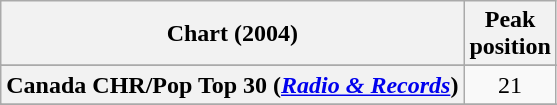<table class="wikitable sortable plainrowheaders" style="text-align:center;">
<tr>
<th scope="col">Chart (2004)</th>
<th scope="col">Peak<br>position</th>
</tr>
<tr>
</tr>
<tr>
</tr>
<tr>
<th scope="row">Canada CHR/Pop Top 30 (<em><a href='#'>Radio & Records</a></em>)</th>
<td>21</td>
</tr>
<tr>
</tr>
<tr>
</tr>
<tr>
</tr>
<tr>
</tr>
<tr>
</tr>
<tr>
</tr>
<tr>
</tr>
<tr>
</tr>
<tr>
</tr>
<tr>
</tr>
<tr>
</tr>
<tr>
</tr>
<tr>
</tr>
</table>
